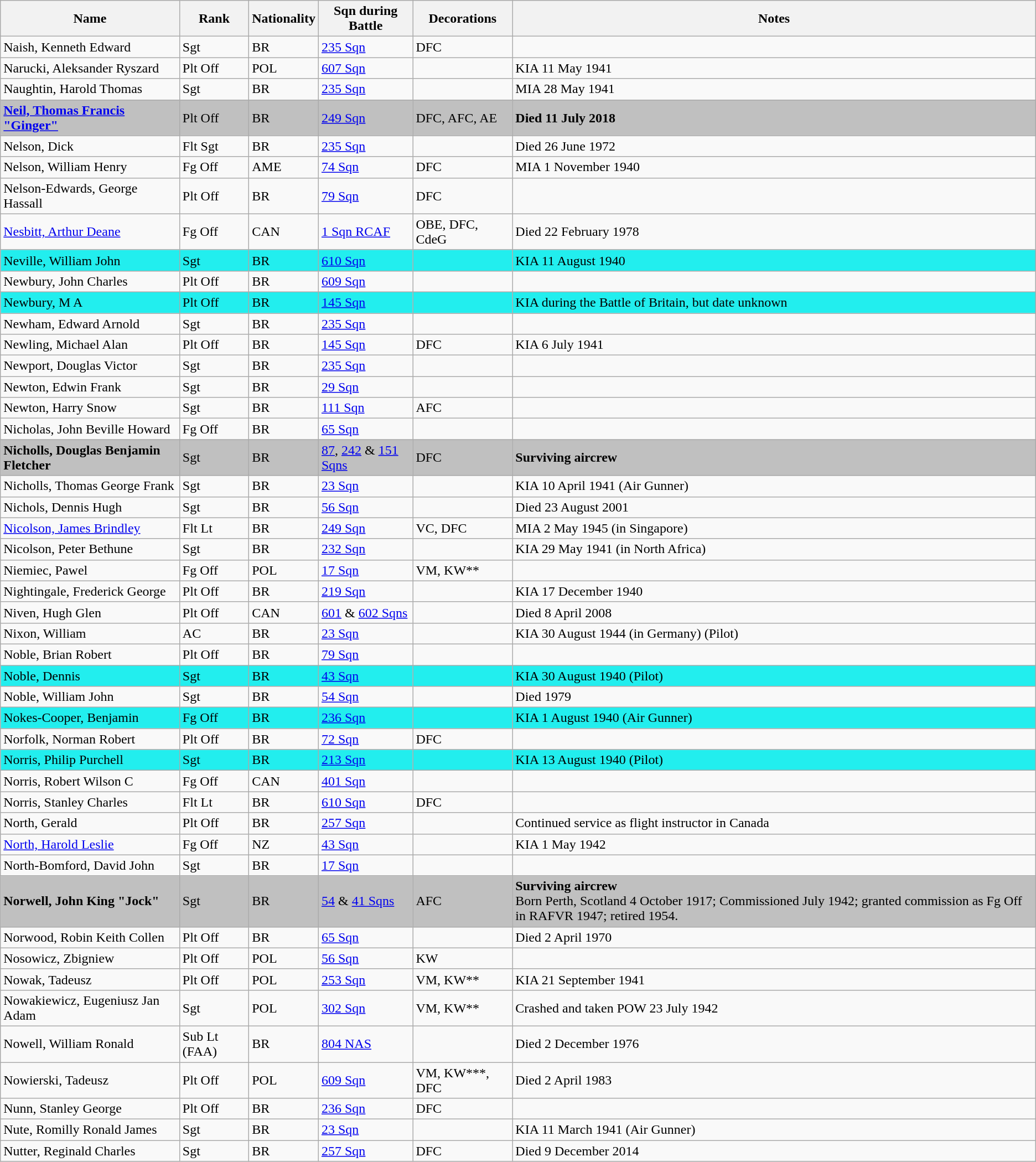<table class="wikitable">
<tr>
<th>Name</th>
<th>Rank</th>
<th>Nationality</th>
<th>Sqn during Battle</th>
<th>Decorations</th>
<th>Notes</th>
</tr>
<tr>
<td>Naish, Kenneth Edward</td>
<td>Sgt</td>
<td>BR</td>
<td><a href='#'>235 Sqn</a></td>
<td>DFC</td>
<td></td>
</tr>
<tr>
<td>Narucki, Aleksander Ryszard</td>
<td>Plt Off</td>
<td>POL</td>
<td><a href='#'>607 Sqn</a></td>
<td></td>
<td>KIA 11 May 1941</td>
</tr>
<tr>
<td>Naughtin, Harold Thomas</td>
<td>Sgt</td>
<td>BR</td>
<td><a href='#'>235 Sqn</a></td>
<td></td>
<td>MIA 28 May 1941</td>
</tr>
<tr style="background:silver;">
<td><strong><a href='#'>Neil, Thomas Francis "Ginger"</a></strong></td>
<td>Plt Off</td>
<td>BR</td>
<td><a href='#'>249 Sqn</a></td>
<td>DFC, AFC, AE</td>
<td><strong>Died 11 July 2018</strong></td>
</tr>
<tr>
<td>Nelson, Dick</td>
<td>Flt Sgt</td>
<td>BR</td>
<td><a href='#'>235 Sqn</a></td>
<td></td>
<td>Died 26 June 1972</td>
</tr>
<tr>
<td>Nelson, William Henry</td>
<td>Fg Off</td>
<td>AME </td>
<td><a href='#'>74 Sqn</a></td>
<td>DFC</td>
<td>MIA 1 November 1940</td>
</tr>
<tr>
<td>Nelson-Edwards, George Hassall</td>
<td>Plt Off</td>
<td>BR</td>
<td><a href='#'>79 Sqn</a></td>
<td>DFC</td>
<td></td>
</tr>
<tr>
<td><a href='#'>Nesbitt, Arthur Deane</a></td>
<td>Fg Off</td>
<td>CAN</td>
<td><a href='#'>1 Sqn RCAF</a></td>
<td>OBE, DFC, CdeG</td>
<td>Died 22 February 1978</td>
</tr>
<tr style="background:#2ee;">
<td>Neville, William John</td>
<td>Sgt</td>
<td>BR</td>
<td><a href='#'>610 Sqn</a></td>
<td></td>
<td>KIA 11 August 1940</td>
</tr>
<tr>
<td>Newbury, John Charles</td>
<td>Plt Off</td>
<td>BR</td>
<td><a href='#'>609 Sqn</a></td>
<td></td>
<td></td>
</tr>
<tr style="background:#2ee;">
<td>Newbury, M A</td>
<td>Plt Off</td>
<td>BR</td>
<td><a href='#'>145 Sqn</a></td>
<td></td>
<td>KIA during the Battle of Britain, but date unknown</td>
</tr>
<tr>
<td>Newham, Edward Arnold</td>
<td>Sgt</td>
<td>BR</td>
<td><a href='#'>235 Sqn</a></td>
<td></td>
<td></td>
</tr>
<tr>
<td>Newling, Michael Alan</td>
<td>Plt Off</td>
<td>BR</td>
<td><a href='#'>145 Sqn</a></td>
<td>DFC</td>
<td>KIA 6 July 1941</td>
</tr>
<tr>
<td>Newport, Douglas Victor</td>
<td>Sgt</td>
<td>BR</td>
<td><a href='#'>235 Sqn</a></td>
<td></td>
<td></td>
</tr>
<tr>
<td>Newton, Edwin Frank</td>
<td>Sgt</td>
<td>BR</td>
<td><a href='#'>29 Sqn</a></td>
<td></td>
<td></td>
</tr>
<tr>
<td>Newton, Harry Snow</td>
<td>Sgt</td>
<td>BR</td>
<td><a href='#'>111 Sqn</a></td>
<td>AFC</td>
<td></td>
</tr>
<tr>
<td>Nicholas, John Beville Howard</td>
<td>Fg Off</td>
<td>BR</td>
<td><a href='#'>65 Sqn</a></td>
<td></td>
<td></td>
</tr>
<tr style="background:silver;">
<td><strong>Nicholls, Douglas Benjamin Fletcher</strong></td>
<td>Sgt</td>
<td>BR</td>
<td><a href='#'>87</a>, <a href='#'>242</a> & <a href='#'>151 Sqns</a></td>
<td>DFC</td>
<td><strong>Surviving aircrew</strong></td>
</tr>
<tr>
<td>Nicholls, Thomas George Frank</td>
<td>Sgt</td>
<td>BR</td>
<td><a href='#'>23 Sqn</a></td>
<td></td>
<td>KIA 10 April 1941 (Air Gunner)</td>
</tr>
<tr>
<td>Nichols, Dennis Hugh</td>
<td>Sgt</td>
<td>BR</td>
<td><a href='#'>56 Sqn</a></td>
<td></td>
<td>Died 23 August 2001</td>
</tr>
<tr>
<td><a href='#'>Nicolson, James Brindley</a></td>
<td>Flt Lt</td>
<td>BR</td>
<td><a href='#'>249 Sqn</a></td>
<td>VC, DFC</td>
<td>MIA 2 May 1945 (in Singapore)</td>
</tr>
<tr>
<td>Nicolson, Peter Bethune</td>
<td>Sgt</td>
<td>BR</td>
<td><a href='#'>232 Sqn</a></td>
<td></td>
<td>KIA 29 May 1941 (in North Africa)</td>
</tr>
<tr>
<td>Niemiec, Pawel</td>
<td>Fg Off</td>
<td>POL</td>
<td><a href='#'>17 Sqn</a></td>
<td>VM, KW**</td>
<td></td>
</tr>
<tr>
<td>Nightingale, Frederick George</td>
<td>Plt Off</td>
<td>BR</td>
<td><a href='#'>219 Sqn</a></td>
<td></td>
<td>KIA 17 December 1940</td>
</tr>
<tr>
<td>Niven, Hugh Glen</td>
<td>Plt Off</td>
<td>CAN</td>
<td><a href='#'>601</a> & <a href='#'>602 Sqns</a></td>
<td></td>
<td>Died 8 April 2008</td>
</tr>
<tr>
<td>Nixon, William</td>
<td>AC</td>
<td>BR</td>
<td><a href='#'>23 Sqn</a></td>
<td></td>
<td>KIA 30 August 1944 (in Germany) (Pilot)</td>
</tr>
<tr>
<td>Noble, Brian Robert</td>
<td>Plt Off</td>
<td>BR</td>
<td><a href='#'>79 Sqn</a></td>
<td></td>
<td></td>
</tr>
<tr style="background:#2ee;">
<td>Noble, Dennis</td>
<td>Sgt</td>
<td>BR</td>
<td><a href='#'>43 Sqn</a></td>
<td></td>
<td>KIA 30 August 1940 (Pilot)</td>
</tr>
<tr>
<td>Noble, William John</td>
<td>Sgt</td>
<td>BR</td>
<td><a href='#'>54 Sqn</a></td>
<td></td>
<td>Died 1979</td>
</tr>
<tr style="background:#2ee;">
<td>Nokes-Cooper, Benjamin</td>
<td>Fg Off</td>
<td>BR</td>
<td><a href='#'>236 Sqn</a></td>
<td></td>
<td>KIA 1 August 1940 (Air Gunner)</td>
</tr>
<tr>
<td>Norfolk, Norman Robert</td>
<td>Plt Off</td>
<td>BR</td>
<td><a href='#'>72 Sqn</a></td>
<td>DFC</td>
<td></td>
</tr>
<tr style="background:#2ee;">
<td>Norris, Philip Purchell</td>
<td>Sgt</td>
<td>BR</td>
<td><a href='#'>213 Sqn</a></td>
<td></td>
<td>KIA 13 August 1940 (Pilot)</td>
</tr>
<tr>
<td>Norris, Robert Wilson C</td>
<td>Fg Off</td>
<td>CAN</td>
<td><a href='#'>401 Sqn</a></td>
<td></td>
<td></td>
</tr>
<tr>
<td>Norris, Stanley Charles</td>
<td>Flt Lt</td>
<td>BR</td>
<td><a href='#'>610 Sqn</a></td>
<td>DFC</td>
<td></td>
</tr>
<tr>
<td>North, Gerald</td>
<td>Plt Off</td>
<td>BR</td>
<td><a href='#'>257 Sqn</a></td>
<td></td>
<td>Continued service as flight instructor in Canada</td>
</tr>
<tr>
<td><a href='#'>North, Harold Leslie</a></td>
<td>Fg Off</td>
<td>NZ</td>
<td><a href='#'>43 Sqn</a></td>
<td></td>
<td>KIA 1 May 1942</td>
</tr>
<tr>
<td>North-Bomford, David John</td>
<td>Sgt</td>
<td>BR</td>
<td><a href='#'>17 Sqn</a></td>
<td></td>
<td></td>
</tr>
<tr style="background:silver;">
<td><strong>Norwell, John King "Jock"</strong></td>
<td>Sgt</td>
<td>BR</td>
<td><a href='#'>54</a> & <a href='#'>41 Sqns</a></td>
<td>AFC</td>
<td><strong>Surviving aircrew</strong> <br> Born Perth, Scotland 4 October 1917; Commissioned July 1942; granted commission as Fg Off in RAFVR 1947; retired 1954.</td>
</tr>
<tr>
<td>Norwood, Robin Keith Collen</td>
<td>Plt Off</td>
<td>BR</td>
<td><a href='#'>65 Sqn</a></td>
<td></td>
<td>Died 2 April 1970</td>
</tr>
<tr>
<td>Nosowicz, Zbigniew</td>
<td>Plt Off</td>
<td>POL</td>
<td><a href='#'>56 Sqn</a></td>
<td>KW</td>
<td></td>
</tr>
<tr>
<td>Nowak, Tadeusz</td>
<td>Plt Off</td>
<td>POL</td>
<td><a href='#'>253 Sqn</a></td>
<td>VM, KW**</td>
<td>KIA 21 September 1941</td>
</tr>
<tr>
<td>Nowakiewicz, Eugeniusz Jan Adam</td>
<td>Sgt</td>
<td>POL</td>
<td><a href='#'>302 Sqn</a></td>
<td>VM, KW**</td>
<td>Crashed and taken POW 23 July 1942</td>
</tr>
<tr>
<td>Nowell, William Ronald</td>
<td>Sub Lt (FAA)</td>
<td>BR</td>
<td><a href='#'>804 NAS</a></td>
<td></td>
<td>Died 2 December 1976</td>
</tr>
<tr>
<td>Nowierski, Tadeusz</td>
<td>Plt Off</td>
<td>POL</td>
<td><a href='#'>609 Sqn</a></td>
<td>VM, KW***, DFC</td>
<td>Died 2 April 1983</td>
</tr>
<tr>
<td>Nunn, Stanley George</td>
<td>Plt Off</td>
<td>BR</td>
<td><a href='#'>236 Sqn</a></td>
<td>DFC</td>
<td></td>
</tr>
<tr>
<td>Nute, Romilly Ronald James</td>
<td>Sgt</td>
<td>BR</td>
<td><a href='#'>23 Sqn</a></td>
<td></td>
<td>KIA 11 March 1941 (Air Gunner)</td>
</tr>
<tr>
<td>Nutter, Reginald Charles</td>
<td>Sgt</td>
<td>BR</td>
<td><a href='#'>257 Sqn</a></td>
<td>DFC</td>
<td>Died 9 December 2014</td>
</tr>
</table>
